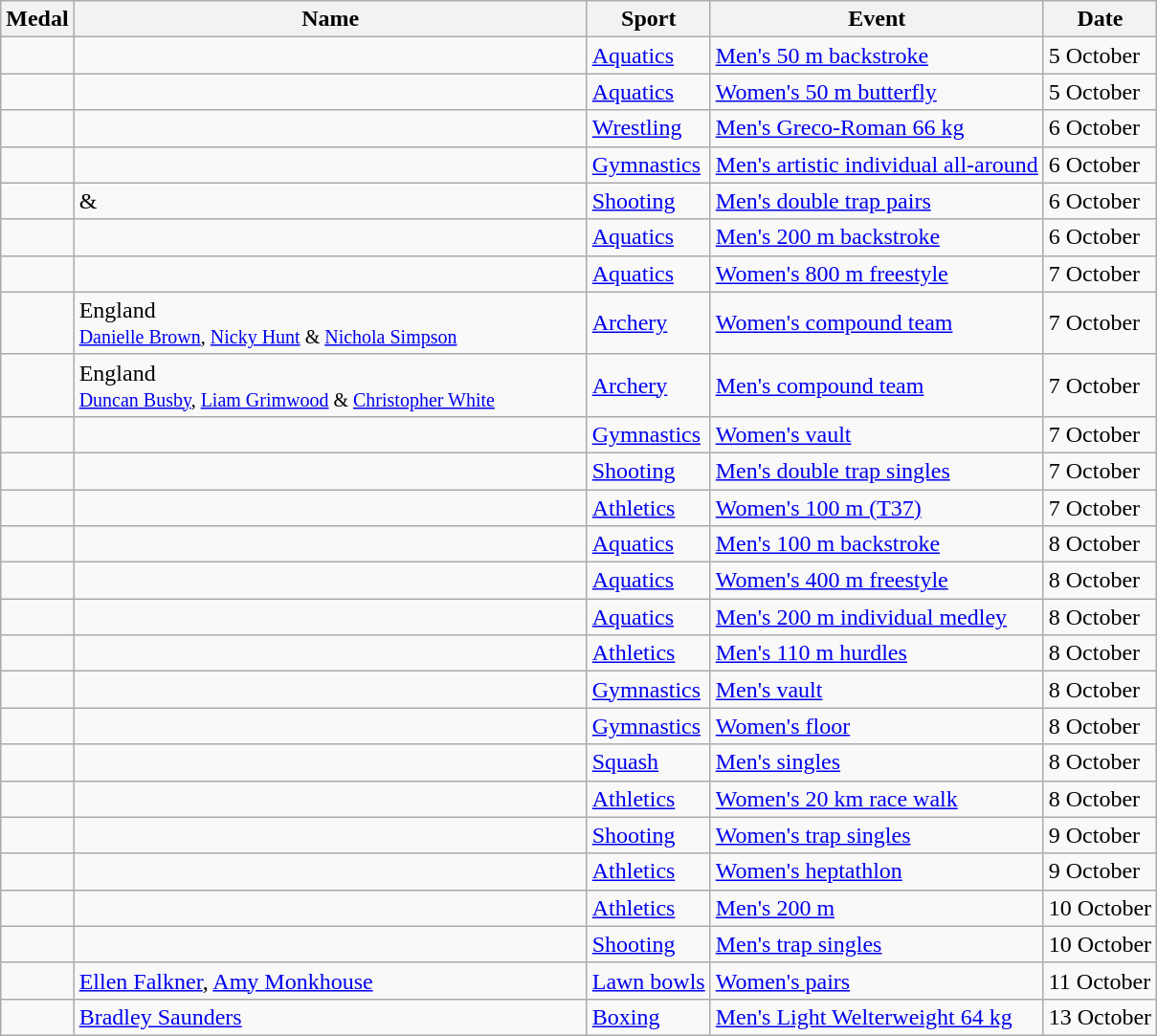<table class="wikitable sortable">
<tr>
<th>Medal</th>
<th style="width:350px;">Name</th>
<th>Sport</th>
<th>Event</th>
<th>Date</th>
</tr>
<tr>
<td></td>
<td></td>
<td><a href='#'>Aquatics</a></td>
<td><a href='#'>Men's 50 m backstroke</a></td>
<td>5 October</td>
</tr>
<tr>
<td></td>
<td></td>
<td><a href='#'>Aquatics</a></td>
<td><a href='#'>Women's 50 m butterfly</a></td>
<td>5 October</td>
</tr>
<tr>
<td></td>
<td></td>
<td><a href='#'>Wrestling</a></td>
<td><a href='#'>Men's Greco-Roman 66 kg</a></td>
<td>6 October</td>
</tr>
<tr>
<td></td>
<td></td>
<td><a href='#'>Gymnastics</a></td>
<td><a href='#'>Men's artistic individual all-around</a></td>
<td>6 October</td>
</tr>
<tr>
<td></td>
<td> & </td>
<td><a href='#'>Shooting</a></td>
<td><a href='#'>Men's double trap pairs</a></td>
<td>6 October</td>
</tr>
<tr>
<td></td>
<td></td>
<td><a href='#'>Aquatics</a></td>
<td><a href='#'>Men's 200 m backstroke</a></td>
<td>6 October</td>
</tr>
<tr>
<td></td>
<td></td>
<td><a href='#'>Aquatics</a></td>
<td><a href='#'>Women's 800 m freestyle</a></td>
<td>7 October</td>
</tr>
<tr>
<td></td>
<td>England<br><small><a href='#'>Danielle Brown</a>, <a href='#'>Nicky Hunt</a> & <a href='#'>Nichola Simpson</a></small></td>
<td><a href='#'>Archery</a></td>
<td><a href='#'>Women's compound team</a></td>
<td>7 October</td>
</tr>
<tr>
<td></td>
<td>England<br><small><a href='#'>Duncan Busby</a>, <a href='#'>Liam Grimwood</a> & <a href='#'>Christopher White</a></small></td>
<td><a href='#'>Archery</a></td>
<td><a href='#'>Men's compound team</a></td>
<td>7 October</td>
</tr>
<tr>
<td></td>
<td></td>
<td><a href='#'>Gymnastics</a></td>
<td><a href='#'>Women's vault</a></td>
<td>7 October</td>
</tr>
<tr>
<td></td>
<td></td>
<td><a href='#'>Shooting</a></td>
<td><a href='#'>Men's double trap singles</a></td>
<td>7 October</td>
</tr>
<tr>
<td></td>
<td></td>
<td><a href='#'>Athletics</a></td>
<td><a href='#'>Women's 100 m (T37)</a></td>
<td>7 October</td>
</tr>
<tr>
<td></td>
<td></td>
<td><a href='#'>Aquatics</a></td>
<td><a href='#'>Men's 100 m backstroke</a></td>
<td>8 October</td>
</tr>
<tr>
<td></td>
<td></td>
<td><a href='#'>Aquatics</a></td>
<td><a href='#'>Women's 400 m freestyle</a></td>
<td>8 October</td>
</tr>
<tr>
<td></td>
<td></td>
<td><a href='#'>Aquatics</a></td>
<td><a href='#'>Men's 200 m individual medley</a></td>
<td>8 October</td>
</tr>
<tr>
<td></td>
<td></td>
<td><a href='#'>Athletics</a></td>
<td><a href='#'>Men's 110 m hurdles</a></td>
<td>8 October</td>
</tr>
<tr>
<td></td>
<td></td>
<td><a href='#'>Gymnastics</a></td>
<td><a href='#'>Men's vault</a></td>
<td>8 October</td>
</tr>
<tr>
<td></td>
<td></td>
<td><a href='#'>Gymnastics</a></td>
<td><a href='#'>Women's floor</a></td>
<td>8 October</td>
</tr>
<tr>
<td></td>
<td></td>
<td><a href='#'>Squash</a></td>
<td><a href='#'>Men's singles</a></td>
<td>8 October</td>
</tr>
<tr>
<td></td>
<td></td>
<td><a href='#'>Athletics</a></td>
<td><a href='#'>Women's 20 km race walk</a></td>
<td>8 October</td>
</tr>
<tr>
<td></td>
<td></td>
<td><a href='#'>Shooting</a></td>
<td><a href='#'>Women's trap singles</a></td>
<td>9 October</td>
</tr>
<tr>
<td></td>
<td></td>
<td><a href='#'>Athletics</a></td>
<td><a href='#'>Women's heptathlon</a></td>
<td>9 October</td>
</tr>
<tr>
<td></td>
<td></td>
<td><a href='#'>Athletics</a></td>
<td><a href='#'>Men's 200 m</a></td>
<td>10 October</td>
</tr>
<tr>
<td></td>
<td></td>
<td><a href='#'>Shooting</a></td>
<td><a href='#'>Men's trap singles</a></td>
<td>10 October</td>
</tr>
<tr>
<td></td>
<td><a href='#'>Ellen Falkner</a>, <a href='#'>Amy Monkhouse</a></td>
<td><a href='#'>Lawn bowls</a></td>
<td><a href='#'>Women's pairs</a></td>
<td>11 October</td>
</tr>
<tr>
<td></td>
<td><a href='#'>Bradley Saunders</a></td>
<td><a href='#'>Boxing</a></td>
<td><a href='#'>Men's Light Welterweight 64 kg</a></td>
<td>13 October</td>
</tr>
</table>
